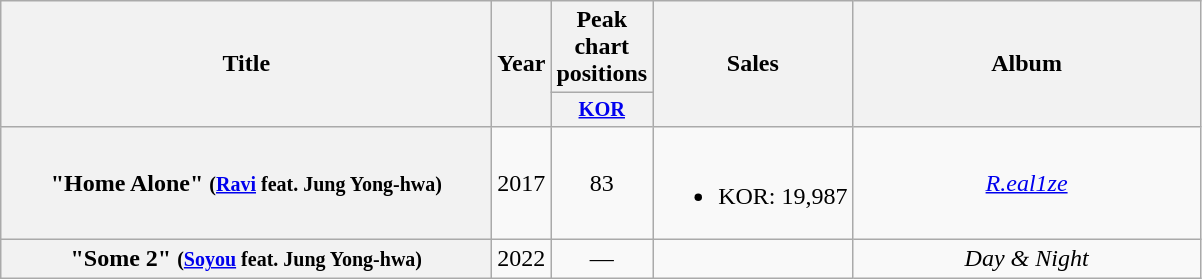<table class="wikitable plainrowheaders" style="text-align:center;">
<tr>
<th rowspan="2" style="width:20em;">Title</th>
<th rowspan="2">Year</th>
<th colspan="1">Peak chart positions</th>
<th rowspan="2">Sales</th>
<th rowspan="2" style="width:14em;">Album</th>
</tr>
<tr>
<th scope="col" style="width:2.5em;font-size:85%;"><a href='#'>KOR</a><br></th>
</tr>
<tr>
<th scope="row">"Home Alone" <small>(<a href='#'>Ravi</a> feat. Jung Yong-hwa)</small></th>
<td>2017</td>
<td>83</td>
<td><br><ul><li>KOR: 19,987</li></ul></td>
<td><em><a href='#'>R.eal1ze</a> </em></td>
</tr>
<tr>
<th scope="row">"Some 2" <small>(<a href='#'>Soyou</a> feat. Jung Yong-hwa)</small></th>
<td>2022</td>
<td>—</td>
<td></td>
<td><em>Day & Night</em></td>
</tr>
</table>
